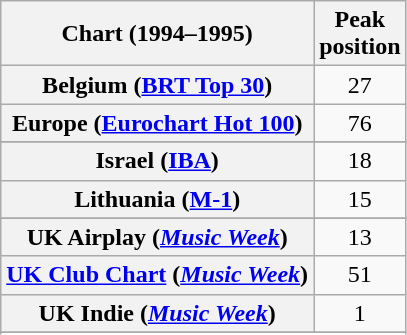<table class="wikitable sortable plainrowheaders" style="text-align:center">
<tr>
<th>Chart (1994–1995)</th>
<th>Peak<br>position</th>
</tr>
<tr>
<th scope="row">Belgium (<a href='#'>BRT Top 30</a>)</th>
<td>27</td>
</tr>
<tr>
<th scope="row">Europe (<a href='#'>Eurochart Hot 100</a>)</th>
<td>76</td>
</tr>
<tr>
</tr>
<tr>
<th scope="row">Israel (<a href='#'>IBA</a>)</th>
<td>18</td>
</tr>
<tr>
<th scope="row">Lithuania (<a href='#'>M-1</a>)</th>
<td>15</td>
</tr>
<tr>
</tr>
<tr>
</tr>
<tr>
</tr>
<tr>
<th scope="row">UK Airplay (<em><a href='#'>Music Week</a></em>)</th>
<td>13</td>
</tr>
<tr>
<th scope="row"><a href='#'>UK Club Chart</a> (<em><a href='#'>Music Week</a></em>)</th>
<td>51</td>
</tr>
<tr>
<th scope="row">UK Indie (<em><a href='#'>Music Week</a></em>)</th>
<td>1</td>
</tr>
<tr>
</tr>
<tr>
</tr>
</table>
